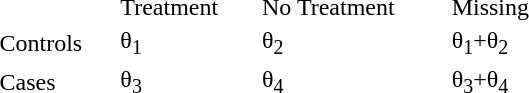<table style="width:30%">
<tr>
<td></td>
<td>Treatment</td>
<td>No Treatment</td>
<td>Missing</td>
</tr>
<tr>
<td>Controls</td>
<td>θ<sub>1</sub></td>
<td>θ<sub>2</sub></td>
<td>θ<sub>1</sub>+θ<sub>2</sub></td>
</tr>
<tr>
<td>Cases</td>
<td>θ<sub>3</sub></td>
<td>θ<sub>4</sub></td>
<td>θ<sub>3</sub>+θ<sub>4</sub></td>
</tr>
</table>
